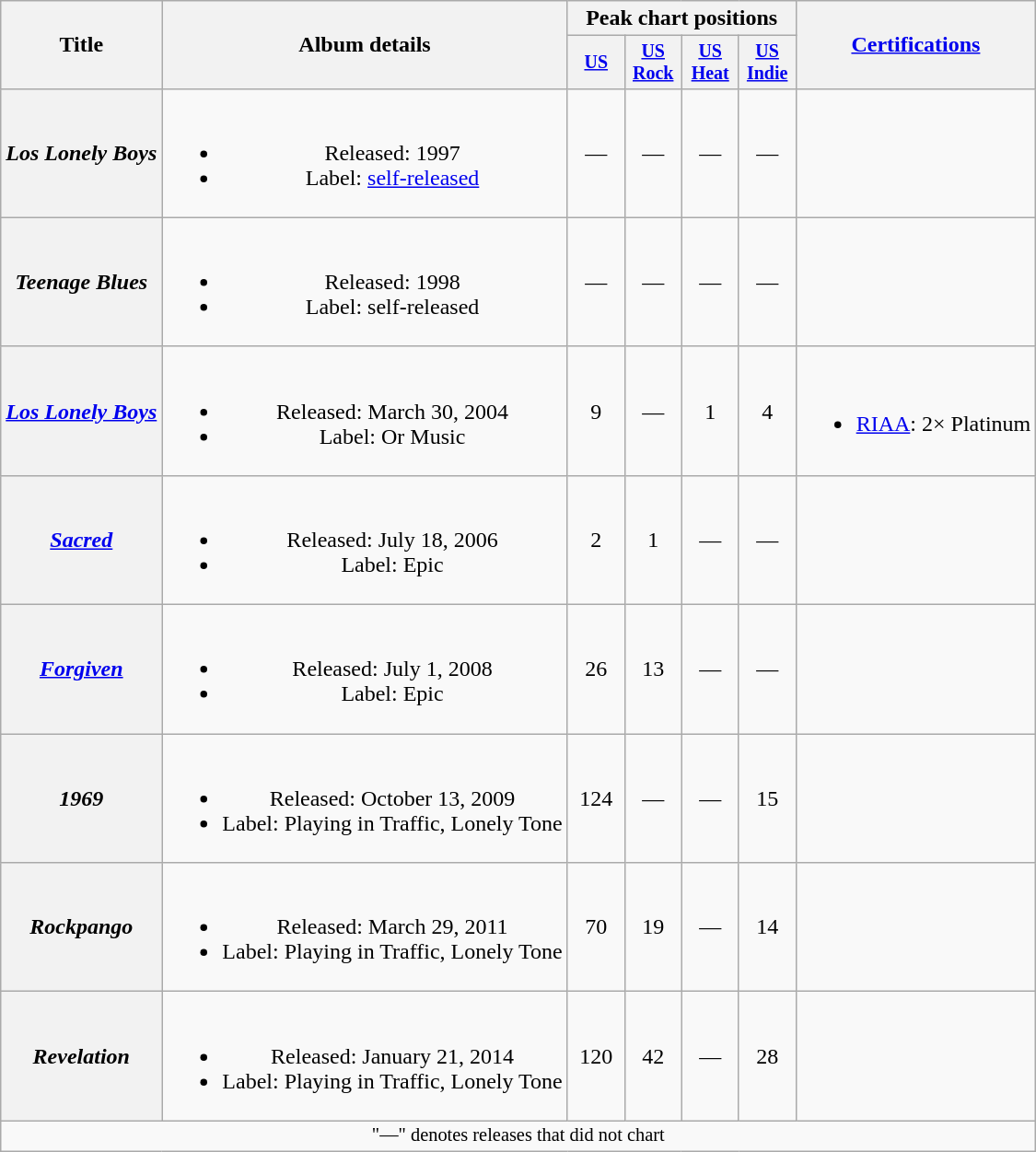<table class="wikitable plainrowheaders" style="text-align:center;">
<tr>
<th rowspan="2">Title</th>
<th rowspan="2">Album details</th>
<th colspan="4">Peak chart positions</th>
<th rowspan="2"><a href='#'>Certifications</a><br></th>
</tr>
<tr style="font-size:smaller;">
<th style="width:35px;"><a href='#'>US</a></th>
<th style="width:35px;"><a href='#'>US Rock</a></th>
<th style="width:35px;"><a href='#'>US Heat</a></th>
<th style="width:35px;"><a href='#'>US Indie</a></th>
</tr>
<tr>
<th scope="row"><em>Los Lonely Boys</em></th>
<td><br><ul><li>Released: 1997</li><li>Label: <a href='#'>self-released</a></li></ul></td>
<td>—</td>
<td>—</td>
<td>—</td>
<td>—</td>
<td></td>
</tr>
<tr>
<th scope="row"><em>Teenage Blues</em></th>
<td><br><ul><li>Released: 1998</li><li>Label: self-released</li></ul></td>
<td>—</td>
<td>—</td>
<td>—</td>
<td>—</td>
<td></td>
</tr>
<tr>
<th scope="row"><em><a href='#'>Los Lonely Boys</a></em></th>
<td><br><ul><li>Released: March 30, 2004</li><li>Label: Or Music</li></ul></td>
<td>9</td>
<td>—</td>
<td>1</td>
<td>4</td>
<td style="text-align:left;"><br><ul><li><a href='#'>RIAA</a>: 2× Platinum</li></ul></td>
</tr>
<tr>
<th scope="row"><em><a href='#'>Sacred</a></em></th>
<td><br><ul><li>Released: July 18, 2006</li><li>Label: Epic</li></ul></td>
<td>2</td>
<td>1</td>
<td>—</td>
<td>—</td>
<td></td>
</tr>
<tr>
<th scope="row"><em><a href='#'>Forgiven</a></em></th>
<td><br><ul><li>Released: July 1, 2008</li><li>Label: Epic</li></ul></td>
<td>26</td>
<td>13</td>
<td>—</td>
<td>—</td>
<td></td>
</tr>
<tr>
<th scope="row"><em>1969</em></th>
<td><br><ul><li>Released: October 13, 2009</li><li>Label: Playing in Traffic, Lonely Tone</li></ul></td>
<td>124</td>
<td>—</td>
<td>—</td>
<td>15</td>
<td></td>
</tr>
<tr>
<th scope="row"><em>Rockpango</em></th>
<td><br><ul><li>Released: March 29, 2011</li><li>Label: Playing in Traffic, Lonely Tone</li></ul></td>
<td>70</td>
<td>19</td>
<td>—</td>
<td>14</td>
<td></td>
</tr>
<tr>
<th scope="row"><em>Revelation</em></th>
<td><br><ul><li>Released: January 21, 2014</li><li>Label: Playing in Traffic, Lonely Tone</li></ul></td>
<td>120</td>
<td>42</td>
<td>—</td>
<td>28</td>
<td></td>
</tr>
<tr>
<td colspan="10" style="font-size:85%">"—" denotes releases that did not chart</td>
</tr>
</table>
